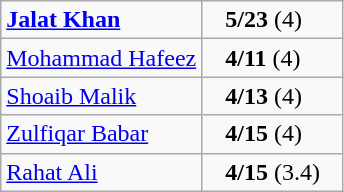<table class="wikitable">
<tr>
<td><strong><a href='#'>Jalat Khan</a></strong></td>
<td>    <strong>5/23</strong> (4)   </td>
</tr>
<tr>
<td><a href='#'>Mohammad Hafeez</a></td>
<td>    <strong>4/11</strong> (4)   </td>
</tr>
<tr>
<td><a href='#'>Shoaib Malik</a></td>
<td>    <strong>4/13</strong> (4)   </td>
</tr>
<tr>
<td><a href='#'>Zulfiqar Babar</a></td>
<td>    <strong>4/15</strong> (4)   </td>
</tr>
<tr>
<td><a href='#'>Rahat Ali</a></td>
<td>    <strong>4/15</strong> (3.4)   </td>
</tr>
</table>
